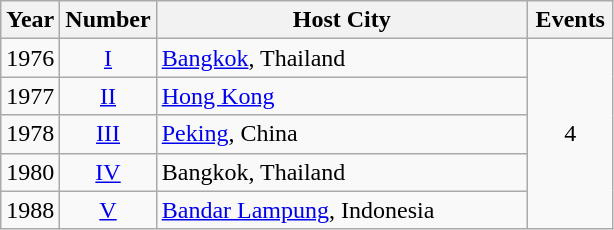<table class="wikitable" style="font-size:100%">
<tr>
<th width=30>Year</th>
<th width=30>Number</th>
<th width=240>Host City</th>
<th width=50>Events</th>
</tr>
<tr>
<td align=center>1976</td>
<td align=center><a href='#'>I</a></td>
<td><a href='#'>Bangkok</a>, Thailand</td>
<td rowspan=5 align=center>4</td>
</tr>
<tr>
<td align=center>1977</td>
<td align=center><a href='#'>II</a></td>
<td><a href='#'>Hong Kong</a></td>
</tr>
<tr>
<td align=center>1978</td>
<td align=center><a href='#'>III</a></td>
<td><a href='#'>Peking</a>, China</td>
</tr>
<tr>
<td align=center>1980</td>
<td align=center><a href='#'>IV</a></td>
<td>Bangkok, Thailand</td>
</tr>
<tr>
<td align=center>1988</td>
<td align=center><a href='#'>V</a></td>
<td><a href='#'>Bandar Lampung</a>, Indonesia</td>
</tr>
</table>
